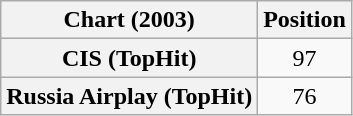<table class="wikitable sortable plainrowheaders" style="text-align:center">
<tr>
<th scope="col">Chart (2003)</th>
<th scope="col">Position</th>
</tr>
<tr>
<th scope="row">CIS (TopHit)</th>
<td>97</td>
</tr>
<tr>
<th scope="row">Russia Airplay (TopHit)</th>
<td>76</td>
</tr>
</table>
